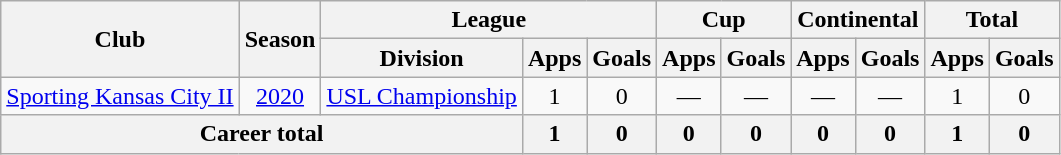<table class=wikitable style=text-align:center>
<tr>
<th rowspan=2>Club</th>
<th rowspan=2>Season</th>
<th colspan=3>League</th>
<th colspan=2>Cup</th>
<th colspan=2>Continental</th>
<th colspan=2>Total</th>
</tr>
<tr>
<th>Division</th>
<th>Apps</th>
<th>Goals</th>
<th>Apps</th>
<th>Goals</th>
<th>Apps</th>
<th>Goals</th>
<th>Apps</th>
<th>Goals</th>
</tr>
<tr>
<td rowspan=1><a href='#'>Sporting Kansas City II</a></td>
<td><a href='#'>2020</a></td>
<td><a href='#'>USL Championship</a></td>
<td>1</td>
<td>0</td>
<td>—</td>
<td>—</td>
<td>—</td>
<td>—</td>
<td>1</td>
<td>0</td>
</tr>
<tr>
<th colspan=3>Career total</th>
<th>1</th>
<th>0</th>
<th>0</th>
<th>0</th>
<th>0</th>
<th>0</th>
<th>1</th>
<th>0</th>
</tr>
</table>
